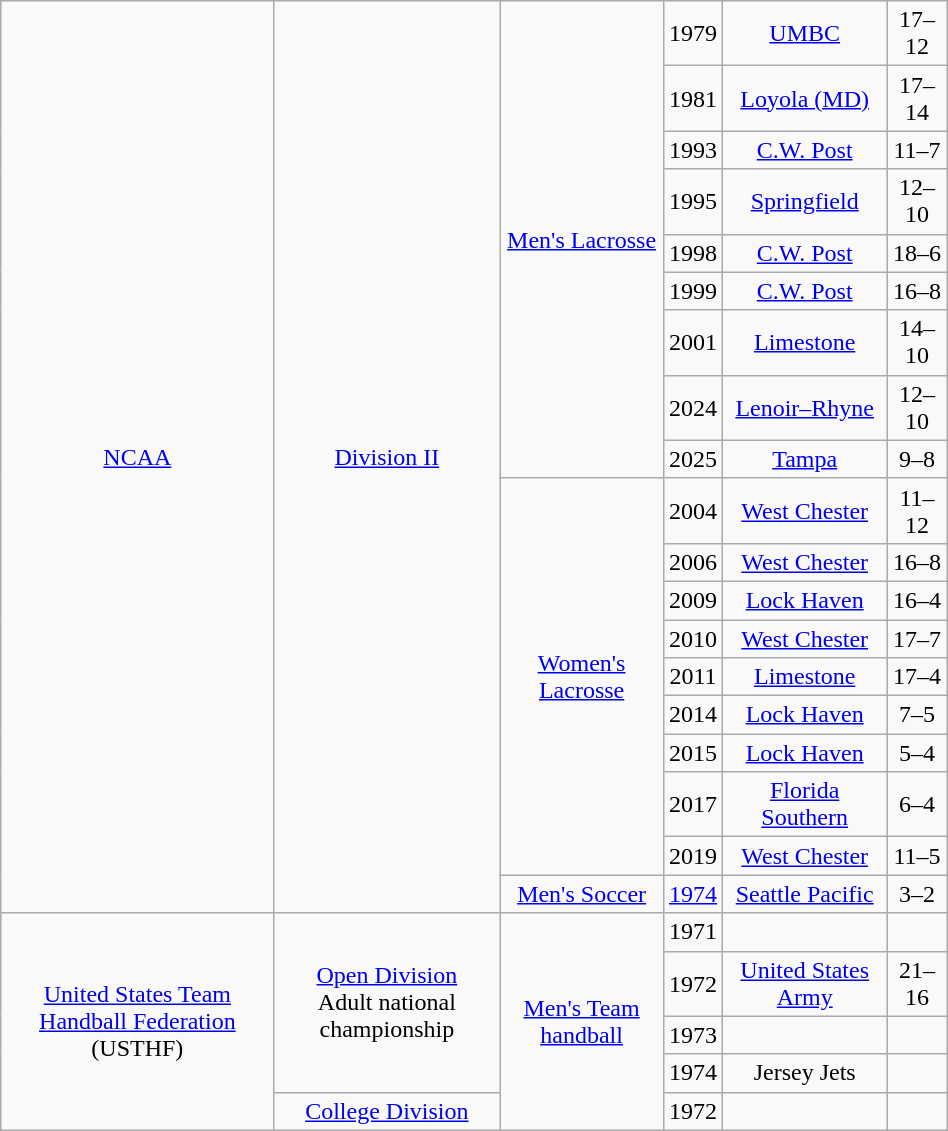<table class="wikitable" width="50%">
<tr align="center">
<td rowspan="19"><a href='#'>NCAA</a></td>
<td rowspan="19"><a href='#'>Division II</a></td>
<td rowspan="9"><a href='#'>Men's Lacrosse</a></td>
<td>1979</td>
<td><a href='#'>UMBC</a></td>
<td>17–12</td>
</tr>
<tr align="center">
<td>1981</td>
<td><a href='#'>Loyola (MD)</a></td>
<td>17–14</td>
</tr>
<tr align="center">
<td>1993</td>
<td><a href='#'>C.W. Post</a></td>
<td>11–7</td>
</tr>
<tr align="center">
<td>1995</td>
<td><a href='#'>Springfield</a></td>
<td>12–10</td>
</tr>
<tr align="center">
<td>1998</td>
<td><a href='#'>C.W. Post</a></td>
<td>18–6</td>
</tr>
<tr align="center">
<td>1999</td>
<td><a href='#'>C.W. Post</a></td>
<td>16–8</td>
</tr>
<tr align="center">
<td>2001</td>
<td><a href='#'>Limestone</a></td>
<td>14–10</td>
</tr>
<tr align="center">
<td>2024</td>
<td><a href='#'>Lenoir–Rhyne</a></td>
<td>12–10</td>
</tr>
<tr align="center">
<td>2025</td>
<td><a href='#'>Tampa</a></td>
<td>9–8</td>
</tr>
<tr align="center">
<td rowspan="9"><a href='#'>Women's Lacrosse</a></td>
<td>2004</td>
<td><a href='#'>West Chester</a></td>
<td>11–12</td>
</tr>
<tr align="center">
<td>2006</td>
<td><a href='#'>West Chester</a></td>
<td>16–8</td>
</tr>
<tr align="center">
<td>2009</td>
<td><a href='#'>Lock Haven</a></td>
<td>16–4</td>
</tr>
<tr align="center">
<td>2010</td>
<td><a href='#'>West Chester</a></td>
<td>17–7</td>
</tr>
<tr align="center">
<td>2011</td>
<td><a href='#'>Limestone</a></td>
<td>17–4</td>
</tr>
<tr align="center">
<td>2014</td>
<td><a href='#'>Lock Haven</a></td>
<td>7–5</td>
</tr>
<tr align="center">
<td>2015</td>
<td><a href='#'>Lock Haven</a></td>
<td>5–4</td>
</tr>
<tr align="center">
<td>2017</td>
<td><a href='#'>Florida Southern</a></td>
<td>6–4</td>
</tr>
<tr align="center">
<td>2019</td>
<td><a href='#'>West Chester</a></td>
<td>11–5</td>
</tr>
<tr align="center">
<td rowspan="1"><a href='#'>Men's Soccer</a></td>
<td><a href='#'>1974</a></td>
<td><a href='#'>Seattle Pacific</a></td>
<td>3–2</td>
</tr>
<tr align="center">
<td rowspan="5"><a href='#'>United States Team Handball Federation</a><br>(USTHF)</td>
<td rowspan="4"><a href='#'>Open Division</a><br>Adult national championship</td>
<td rowspan="5"><a href='#'>Men's Team handball</a></td>
<td>1971</td>
<td></td>
<td></td>
</tr>
<tr align="center">
<td>1972</td>
<td><a href='#'>United States Army</a></td>
<td>21–16</td>
</tr>
<tr align="center">
<td>1973</td>
<td></td>
<td></td>
</tr>
<tr align="center">
<td>1974</td>
<td>Jersey Jets</td>
<td></td>
</tr>
<tr align="center">
<td><a href='#'>College Division</a></td>
<td>1972</td>
<td></td>
<td></td>
</tr>
</table>
